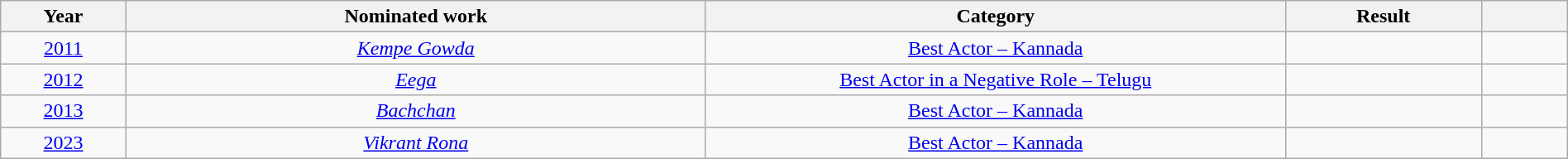<table class="wikitable" width=100%>
<tr>
<th width=8%>Year</th>
<th width=37%>Nominated work</th>
<th width=37%>Category</th>
<th width=12.5%>Result</th>
<th width=5.5%></th>
</tr>
<tr>
<td style="text-align:center;"><a href='#'>2011</a></td>
<td style="text-align: center;"><em><a href='#'>Kempe Gowda</a></em></td>
<td style="text-align: center;"><a href='#'>Best Actor – Kannada</a></td>
<td></td>
<td style="text-align: center;"></td>
</tr>
<tr>
<td style="text-align:center;"><a href='#'>2012</a></td>
<td style="text-align: center;"><em><a href='#'>Eega</a></em></td>
<td style="text-align: center;"><a href='#'>Best Actor in a Negative Role – Telugu</a></td>
<td></td>
<td style="text-align: center;"></td>
</tr>
<tr>
<td style="text-align:center;"><a href='#'>2013</a></td>
<td style="text-align: center;"><em><a href='#'>Bachchan</a></em></td>
<td style="text-align: center;"><a href='#'>Best Actor – Kannada</a></td>
<td></td>
<td style="text-align: center;"></td>
</tr>
<tr>
<td style="text-align:center;"><a href='#'>2023</a></td>
<td style="text-align: center;"><em><a href='#'>Vikrant Rona</a></em></td>
<td style="text-align: center;"><a href='#'>Best Actor – Kannada</a></td>
<td></td>
<td style="text-align: center;"></td>
</tr>
</table>
